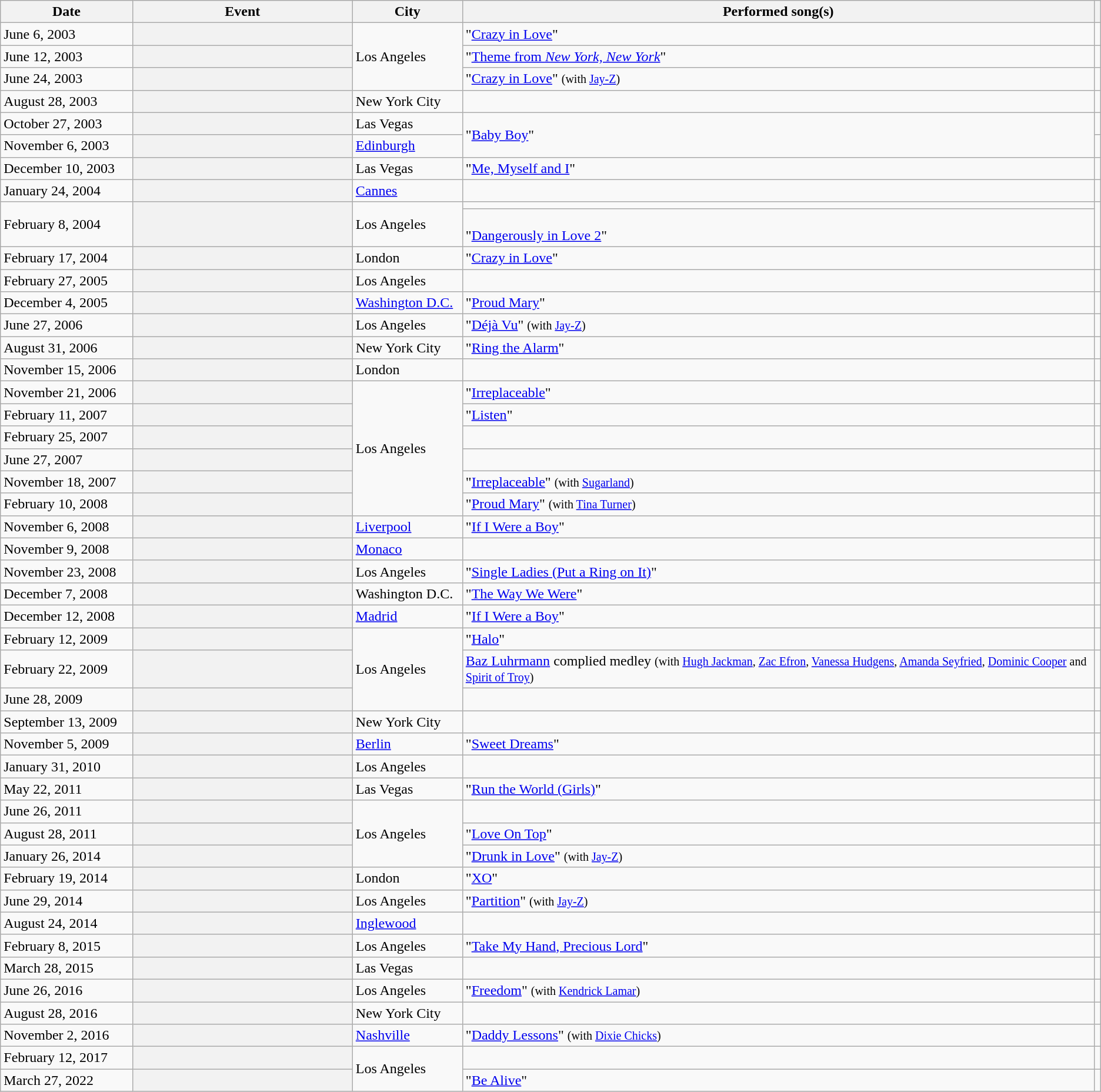<table class="wikitable sortable plainrowheaders">
<tr>
<th style="width:12%;">Date</th>
<th style="width:20%;">Event</th>
<th style="width:10%;">City</th>
<th class="unsortable">Performed song(s)</th>
<th style"width=2%" class="unsortable"></th>
</tr>
<tr>
<td>June 6, 2003</td>
<th scope="row"></th>
<td rowspan="3">Los Angeles</td>
<td>"<a href='#'>Crazy in Love</a>"</td>
<td></td>
</tr>
<tr>
<td>June 12, 2003</td>
<th scope="row"></th>
<td>"<a href='#'>Theme from <em>New York, New York</em></a>"</td>
<td></td>
</tr>
<tr>
<td>June 24, 2003</td>
<th scope="row"></th>
<td>"<a href='#'>Crazy in Love</a>" <small>(with <a href='#'>Jay-Z</a>)</small></td>
<td></td>
</tr>
<tr>
<td>August 28, 2003</td>
<th scope="row"></th>
<td>New York City</td>
<td></td>
<td></td>
</tr>
<tr>
<td>October 27, 2003</td>
<th scope="row"></th>
<td>Las Vegas</td>
<td rowspan="2">"<a href='#'>Baby Boy</a>"</td>
<td></td>
</tr>
<tr>
<td>November 6, 2003</td>
<th scope="row"></th>
<td><a href='#'>Edinburgh</a></td>
<td></td>
</tr>
<tr>
<td>December 10, 2003</td>
<th scope="row"></th>
<td>Las Vegas</td>
<td>"<a href='#'>Me, Myself and I</a>"</td>
<td></td>
</tr>
<tr>
<td>January 24, 2004</td>
<th scope="row"></th>
<td><a href='#'>Cannes</a></td>
<td></td>
<td></td>
</tr>
<tr>
<td rowspan="2">February 8, 2004</td>
<th scope="row" rowspan="2"></th>
<td rowspan="2">Los Angeles</td>
<td></td>
<td rowspan="2"><br></td>
</tr>
<tr>
<td><br>"<a href='#'>Dangerously in Love 2</a>"</td>
</tr>
<tr>
<td>February 17, 2004</td>
<th scope="row"></th>
<td>London</td>
<td>"<a href='#'>Crazy in Love</a>"</td>
<td></td>
</tr>
<tr>
<td>February 27, 2005</td>
<th scope="row"></th>
<td>Los Angeles</td>
<td></td>
<td></td>
</tr>
<tr>
<td>December 4, 2005</td>
<th scope="row"></th>
<td><a href='#'>Washington D.C.</a></td>
<td>"<a href='#'>Proud Mary</a>"</td>
<td></td>
</tr>
<tr>
<td>June 27, 2006</td>
<th scope="row"></th>
<td>Los Angeles</td>
<td>"<a href='#'>Déjà Vu</a>" <small>(with <a href='#'>Jay-Z</a>)</small></td>
<td></td>
</tr>
<tr>
<td>August 31, 2006</td>
<th scope="row"></th>
<td>New York City</td>
<td>"<a href='#'>Ring the Alarm</a>"</td>
<td></td>
</tr>
<tr>
<td>November 15, 2006</td>
<th scope="row"></th>
<td>London</td>
<td></td>
<td></td>
</tr>
<tr>
<td>November 21, 2006</td>
<th scope="row"></th>
<td rowspan="6">Los Angeles</td>
<td>"<a href='#'>Irreplaceable</a>"</td>
<td></td>
</tr>
<tr>
<td>February 11, 2007</td>
<th scope="row"></th>
<td>"<a href='#'>Listen</a>"</td>
<td></td>
</tr>
<tr>
<td>February 25, 2007</td>
<th scope="row"></th>
<td></td>
<td></td>
</tr>
<tr>
<td>June 27, 2007</td>
<th scope="row"></th>
<td></td>
<td></td>
</tr>
<tr>
<td>November 18, 2007</td>
<th scope="row"></th>
<td>"<a href='#'>Irreplaceable</a>" <small>(with <a href='#'>Sugarland</a>)</small></td>
<td></td>
</tr>
<tr>
<td>February 10, 2008</td>
<th scope="row"></th>
<td>"<a href='#'>Proud Mary</a>" <small>(with <a href='#'>Tina Turner</a>)</small></td>
<td></td>
</tr>
<tr>
<td>November 6, 2008</td>
<th scope="row"></th>
<td><a href='#'>Liverpool</a></td>
<td>"<a href='#'>If I Were a Boy</a>"</td>
<td></td>
</tr>
<tr>
<td>November 9, 2008</td>
<th scope="row"></th>
<td><a href='#'>Monaco</a></td>
<td></td>
<td></td>
</tr>
<tr>
<td>November 23, 2008</td>
<th scope="row"></th>
<td>Los Angeles</td>
<td>"<a href='#'>Single Ladies (Put a Ring on It)</a>"</td>
<td></td>
</tr>
<tr>
<td>December 7, 2008</td>
<th scope="row"></th>
<td>Washington D.C.</td>
<td>"<a href='#'>The Way We Were</a>"</td>
<td></td>
</tr>
<tr>
<td>December 12, 2008</td>
<th scope="row"></th>
<td><a href='#'>Madrid</a></td>
<td>"<a href='#'>If I Were a Boy</a>"</td>
<td></td>
</tr>
<tr>
<td>February 12, 2009</td>
<th scope="row"></th>
<td rowspan="3">Los Angeles</td>
<td>"<a href='#'>Halo</a>"</td>
<td></td>
</tr>
<tr>
<td>February 22, 2009</td>
<th scope="row"></th>
<td><a href='#'>Baz Luhrmann</a> complied medley <small>(with <a href='#'>Hugh Jackman</a>, <a href='#'>Zac Efron</a>, <a href='#'>Vanessa Hudgens</a>, <a href='#'>Amanda Seyfried</a>, <a href='#'>Dominic Cooper</a> and <a href='#'>Spirit of Troy</a>)</small></td>
<td></td>
</tr>
<tr>
<td>June 28, 2009</td>
<th scope="row"></th>
<td></td>
<td></td>
</tr>
<tr>
<td>September 13, 2009</td>
<th scope="row"></th>
<td>New York City</td>
<td></td>
<td></td>
</tr>
<tr>
<td>November 5, 2009</td>
<th scope="row"></th>
<td><a href='#'>Berlin</a></td>
<td>"<a href='#'>Sweet Dreams</a>"</td>
<td></td>
</tr>
<tr>
<td>January 31, 2010</td>
<th scope="row"></th>
<td>Los Angeles</td>
<td></td>
<td></td>
</tr>
<tr>
<td>May 22, 2011</td>
<th scope="row"></th>
<td>Las Vegas</td>
<td>"<a href='#'>Run the World (Girls)</a>"</td>
<td></td>
</tr>
<tr>
<td>June 26, 2011</td>
<th scope="row"></th>
<td rowspan="3">Los Angeles</td>
<td></td>
<td></td>
</tr>
<tr>
<td>August 28, 2011</td>
<th scope="row"></th>
<td>"<a href='#'>Love On Top</a>"</td>
<td></td>
</tr>
<tr>
<td>January 26, 2014</td>
<th scope="row"></th>
<td>"<a href='#'>Drunk in Love</a>" <small>(with <a href='#'>Jay-Z</a>)</small></td>
<td></td>
</tr>
<tr>
<td>February 19, 2014</td>
<th scope="row"></th>
<td>London</td>
<td>"<a href='#'>XO</a>"</td>
<td></td>
</tr>
<tr>
<td>June 29, 2014</td>
<th scope="row"></th>
<td>Los Angeles</td>
<td>"<a href='#'>Partition</a>" <small>(with <a href='#'>Jay-Z</a>)</small></td>
<td></td>
</tr>
<tr>
<td>August 24, 2014</td>
<th scope="row"></th>
<td><a href='#'>Inglewood</a></td>
<td></td>
<td><br></td>
</tr>
<tr>
<td>February 8, 2015</td>
<th scope="row"></th>
<td>Los Angeles</td>
<td>"<a href='#'>Take My Hand, Precious Lord</a>"</td>
<td></td>
</tr>
<tr>
<td>March 28, 2015</td>
<th scope="row"></th>
<td>Las Vegas</td>
<td></td>
<td></td>
</tr>
<tr>
<td>June 26, 2016</td>
<th scope="row"></th>
<td>Los Angeles</td>
<td>"<a href='#'>Freedom</a>" <small>(with <a href='#'>Kendrick Lamar</a>)</small></td>
<td></td>
</tr>
<tr>
<td>August 28, 2016</td>
<th scope="row"></th>
<td>New York City</td>
<td></td>
<td></td>
</tr>
<tr>
<td>November 2, 2016</td>
<th scope="row"></th>
<td><a href='#'>Nashville</a></td>
<td>"<a href='#'>Daddy Lessons</a>" <small> (with <a href='#'>Dixie Chicks</a>)</small></td>
<td></td>
</tr>
<tr>
<td>February 12, 2017</td>
<th scope="row"></th>
<td rowspan="2">Los Angeles</td>
<td></td>
<td></td>
</tr>
<tr>
<td>March 27, 2022</td>
<th scope="row"></th>
<td>"<a href='#'>Be Alive</a>"</td>
<td></td>
</tr>
</table>
